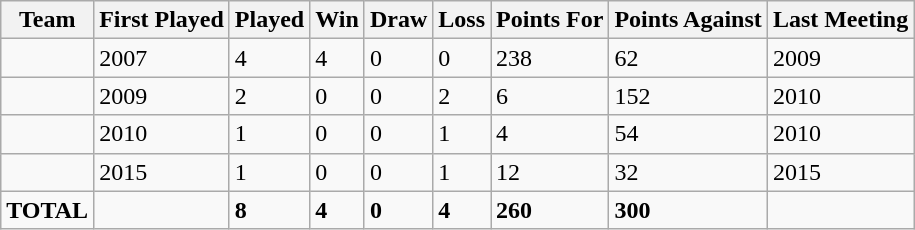<table class="sortable wikitable">
<tr>
<th>Team</th>
<th>First Played</th>
<th>Played</th>
<th>Win</th>
<th>Draw</th>
<th>Loss</th>
<th>Points For</th>
<th>Points Against</th>
<th>Last Meeting</th>
</tr>
<tr>
<td></td>
<td>2007</td>
<td>4</td>
<td>4</td>
<td>0</td>
<td>0</td>
<td>238</td>
<td>62</td>
<td>2009</td>
</tr>
<tr>
<td></td>
<td>2009</td>
<td>2</td>
<td>0</td>
<td>0</td>
<td>2</td>
<td>6</td>
<td>152</td>
<td>2010</td>
</tr>
<tr>
<td></td>
<td>2010</td>
<td>1</td>
<td>0</td>
<td>0</td>
<td>1</td>
<td>4</td>
<td>54</td>
<td>2010</td>
</tr>
<tr>
<td></td>
<td>2015</td>
<td>1</td>
<td>0</td>
<td>0</td>
<td>1</td>
<td>12</td>
<td>32</td>
<td>2015</td>
</tr>
<tr>
<td><strong>TOTAL</strong></td>
<td></td>
<td><strong>8</strong></td>
<td><strong>4</strong></td>
<td><strong>0</strong></td>
<td><strong>4</strong></td>
<td><strong>260</strong></td>
<td><strong>300</strong></td>
<td></td>
</tr>
</table>
